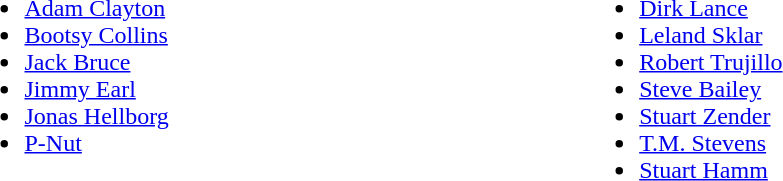<table width="65%" align=center|>
<tr>
<td width="50%" valign=top><br><ul><li><a href='#'>Adam Clayton</a></li><li><a href='#'>Bootsy Collins</a></li><li><a href='#'>Jack Bruce</a></li><li><a href='#'>Jimmy Earl</a></li><li><a href='#'>Jonas Hellborg</a></li><li><a href='#'>P-Nut</a></li></ul></td>
<td width="50%" valign="top"><br><ul><li><a href='#'>Dirk Lance</a></li><li><a href='#'>Leland Sklar</a></li><li><a href='#'>Robert Trujillo</a></li><li><a href='#'>Steve Bailey</a></li><li><a href='#'>Stuart Zender</a></li><li><a href='#'>T.M. Stevens</a></li><li><a href='#'>Stuart Hamm</a></li></ul></td>
</tr>
</table>
